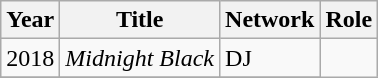<table class="wikitable">
<tr>
<th>Year</th>
<th>Title</th>
<th>Network</th>
<th>Role</th>
</tr>
<tr>
<td>2018</td>
<td><em>Midnight Black</em></td>
<td>DJ</td>
</tr>
<tr>
</tr>
</table>
